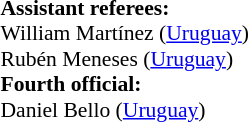<table width=50% style="font-size: 90%">
<tr>
<td><br><strong>Assistant referees:</strong>
<br> William Martínez (<a href='#'>Uruguay</a>)
<br> Rubén Meneses (<a href='#'>Uruguay</a>)
<br><strong>Fourth official:</strong>
<br> Daniel Bello (<a href='#'>Uruguay</a>)</td>
</tr>
</table>
